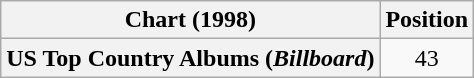<table class="wikitable plainrowheaders" style="text-align:center">
<tr>
<th scope="col">Chart (1998)</th>
<th scope="col">Position</th>
</tr>
<tr>
<th scope="row">US Top Country Albums (<em>Billboard</em>)</th>
<td>43</td>
</tr>
</table>
